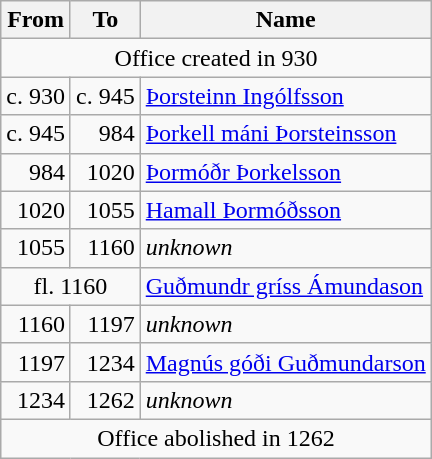<table class="wikitable">
<tr>
<th>From</th>
<th>To</th>
<th>Name</th>
</tr>
<tr>
<td colspan="3" align="center">Office created in 930</td>
</tr>
<tr>
<td align="right">c. 930</td>
<td align="right">c. 945</td>
<td><a href='#'>Þorsteinn Ingólfsson</a></td>
</tr>
<tr>
<td align="right">c. 945</td>
<td align="right">984</td>
<td><a href='#'>Þorkell máni Þorsteinsson</a></td>
</tr>
<tr>
<td align="right">984</td>
<td align="right">1020</td>
<td><a href='#'>Þormóðr Þorkelsson</a></td>
</tr>
<tr>
<td align="right">1020</td>
<td align="right">1055</td>
<td><a href='#'>Hamall Þormóðsson</a></td>
</tr>
<tr>
<td align="right">1055</td>
<td align="right">1160</td>
<td><em>unknown</em></td>
</tr>
<tr>
<td colspan="2" align="center">fl. 1160</td>
<td><a href='#'>Guðmundr gríss Ámundason</a></td>
</tr>
<tr>
<td align="right">1160</td>
<td align="right">1197</td>
<td><em>unknown</em></td>
</tr>
<tr>
<td align="right">1197</td>
<td align="right">1234</td>
<td><a href='#'>Magnús góði Guðmundarson</a></td>
</tr>
<tr>
<td align="right">1234</td>
<td align="right">1262</td>
<td><em>unknown</em></td>
</tr>
<tr>
<td colspan="3" align="center">Office abolished in 1262</td>
</tr>
</table>
